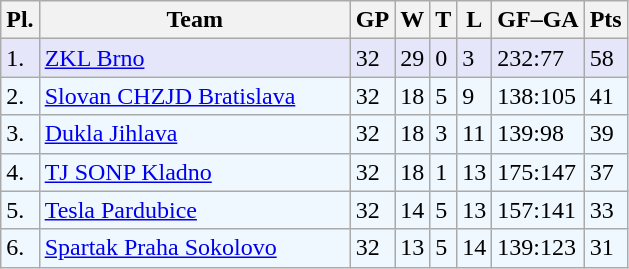<table class="wikitable">
<tr>
<th>Pl.</th>
<th width="200">Team</th>
<th>GP</th>
<th>W</th>
<th>T</th>
<th>L</th>
<th>GF–GA</th>
<th>Pts</th>
</tr>
<tr bgcolor="#e6e6fa">
<td>1.</td>
<td><a href='#'>ZKL Brno</a></td>
<td>32</td>
<td>29</td>
<td>0</td>
<td>3</td>
<td>232:77</td>
<td>58</td>
</tr>
<tr bgcolor="#f0f8ff">
<td>2.</td>
<td><a href='#'>Slovan CHZJD Bratislava</a></td>
<td>32</td>
<td>18</td>
<td>5</td>
<td>9</td>
<td>138:105</td>
<td>41</td>
</tr>
<tr bgcolor="#f0f8ff">
<td>3.</td>
<td><a href='#'>Dukla Jihlava</a></td>
<td>32</td>
<td>18</td>
<td>3</td>
<td>11</td>
<td>139:98</td>
<td>39</td>
</tr>
<tr bgcolor="#f0f8ff">
<td>4.</td>
<td><a href='#'>TJ SONP Kladno</a></td>
<td>32</td>
<td>18</td>
<td>1</td>
<td>13</td>
<td>175:147</td>
<td>37</td>
</tr>
<tr bgcolor="#f0f8ff">
<td>5.</td>
<td><a href='#'>Tesla Pardubice</a></td>
<td>32</td>
<td>14</td>
<td>5</td>
<td>13</td>
<td>157:141</td>
<td>33</td>
</tr>
<tr bgcolor="#f0f8ff">
<td>6.</td>
<td><a href='#'>Spartak Praha Sokolovo</a></td>
<td>32</td>
<td>13</td>
<td>5</td>
<td>14</td>
<td>139:123</td>
<td>31</td>
</tr>
</table>
